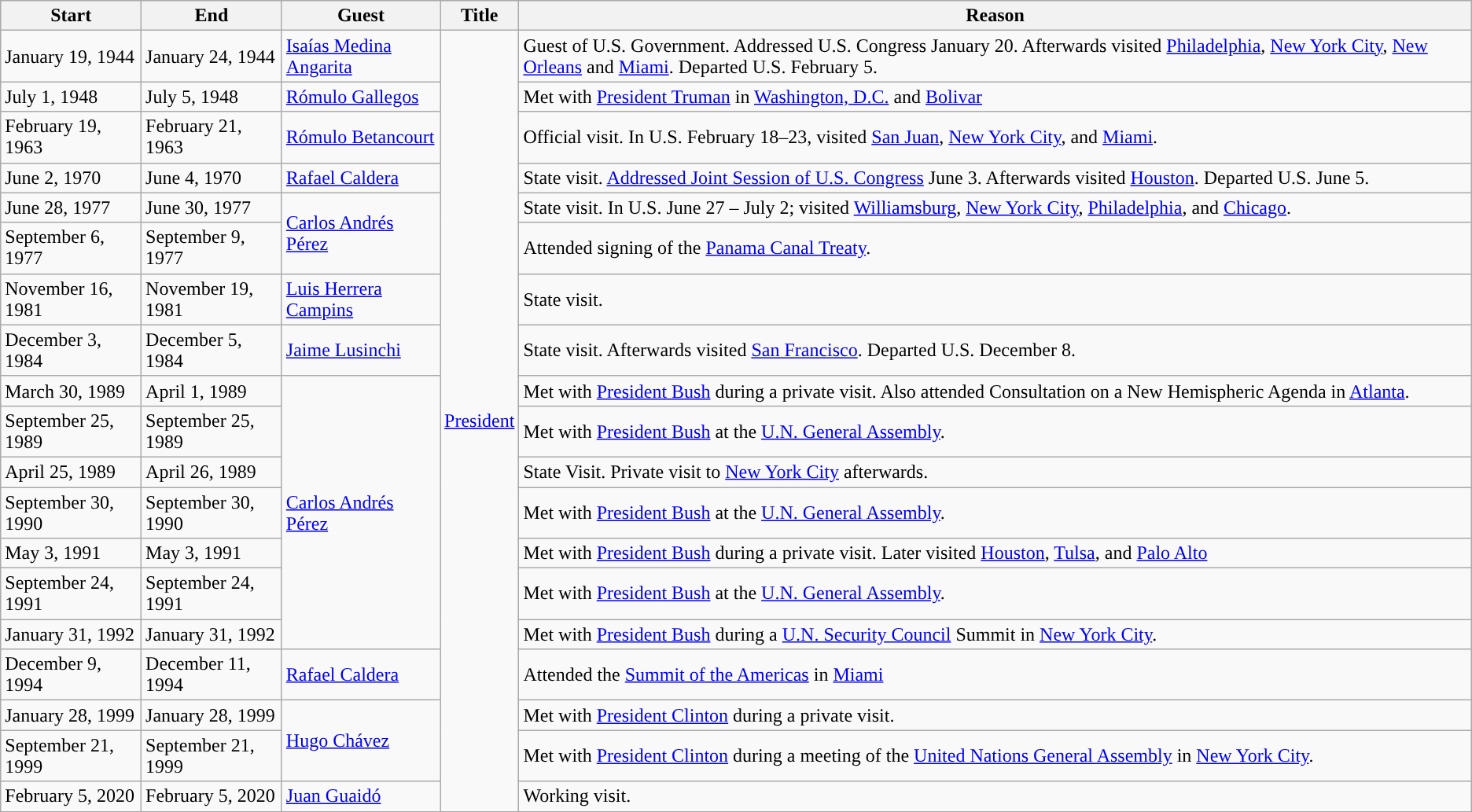<table class="wikitable sortable">
<tr>
<th>Start</th>
<th>End</th>
<th>Guest</th>
<th>Title</th>
<th>Reason</th>
</tr>
<tr>
<td>January 19, 1944</td>
<td>January 24, 1944</td>
<td><a href='#'>Isaías Medina Angarita</a></td>
<td rowspan="19"><a href='#'>President</a></td>
<td>Guest of U.S. Government. Addressed U.S. Congress January 20. Afterwards visited <a href='#'>Philadelphia</a>, <a href='#'>New York City</a>, <a href='#'>New Orleans</a> and <a href='#'>Miami</a>. Departed U.S. February 5.</td>
</tr>
<tr>
<td>July 1, 1948</td>
<td>July 5, 1948</td>
<td><a href='#'>Rómulo Gallegos</a></td>
<td>Met with <a href='#'>President Truman</a> in <a href='#'>Washington, D.C.</a> and <a href='#'>Bolivar</a></td>
</tr>
<tr>
<td>February 19, 1963</td>
<td>February 21, 1963</td>
<td><a href='#'>Rómulo Betancourt</a></td>
<td>Official visit. In U.S. February 18–23, visited <a href='#'>San Juan</a>, <a href='#'>New York City</a>, and <a href='#'>Miami</a>.</td>
</tr>
<tr>
<td>June 2, 1970</td>
<td>June 4, 1970</td>
<td><a href='#'>Rafael Caldera</a></td>
<td>State visit. <a href='#'>Addressed Joint Session of U.S. Congress</a> June 3. Afterwards visited <a href='#'>Houston</a>. Departed U.S. June 5.</td>
</tr>
<tr>
<td>June 28, 1977</td>
<td>June 30, 1977</td>
<td rowspan=2><a href='#'>Carlos Andrés Pérez</a></td>
<td>State visit. In U.S. June 27 – July 2; visited <a href='#'>Williamsburg</a>, <a href='#'>New York City</a>, <a href='#'>Philadelphia</a>, and <a href='#'>Chicago</a>.</td>
</tr>
<tr>
<td>September 6, 1977</td>
<td>September 9, 1977</td>
<td>Attended signing of the <a href='#'>Panama Canal Treaty</a>.</td>
</tr>
<tr>
<td>November 16, 1981</td>
<td>November 19, 1981</td>
<td><a href='#'>Luis Herrera Campins</a></td>
<td>State visit.</td>
</tr>
<tr>
<td>December 3, 1984</td>
<td>December 5, 1984</td>
<td><a href='#'>Jaime Lusinchi</a></td>
<td>State visit. Afterwards visited <a href='#'>San Francisco</a>. Departed U.S. December 8.</td>
</tr>
<tr>
<td>March 30, 1989</td>
<td>April 1, 1989</td>
<td rowspan=7><a href='#'>Carlos Andrés Pérez</a></td>
<td>Met with <a href='#'>President Bush</a> during a private visit. Also attended Consultation on a New Hemispheric Agenda in <a href='#'>Atlanta</a>.</td>
</tr>
<tr>
<td>September 25, 1989</td>
<td>September 25, 1989</td>
<td>Met with <a href='#'>President Bush</a> at the <a href='#'>U.N. General Assembly</a>.</td>
</tr>
<tr>
<td>April 25, 1989</td>
<td>April 26, 1989</td>
<td>State Visit. Private visit to <a href='#'>New York City</a> afterwards.</td>
</tr>
<tr>
<td>September 30, 1990</td>
<td>September 30, 1990</td>
<td>Met with <a href='#'>President Bush</a> at the <a href='#'>U.N. General Assembly</a>.</td>
</tr>
<tr>
<td>May 3, 1991</td>
<td>May 3, 1991</td>
<td>Met with <a href='#'>President Bush</a> during a private visit. Later visited <a href='#'>Houston</a>, <a href='#'>Tulsa</a>, and <a href='#'>Palo Alto</a></td>
</tr>
<tr>
<td>September 24, 1991</td>
<td>September 24, 1991</td>
<td>Met with <a href='#'>President Bush</a> at the <a href='#'>U.N. General Assembly</a>.</td>
</tr>
<tr>
<td>January 31, 1992</td>
<td>January 31, 1992</td>
<td>Met with <a href='#'>President Bush</a> during a <a href='#'>U.N. Security Council</a> Summit in <a href='#'>New York City</a>.</td>
</tr>
<tr>
<td>December 9, 1994</td>
<td>December 11, 1994</td>
<td><a href='#'>Rafael Caldera</a></td>
<td>Attended the <a href='#'>Summit of the Americas</a> in <a href='#'>Miami</a></td>
</tr>
<tr>
<td>January 28, 1999</td>
<td>January 28, 1999</td>
<td rowspan=2><a href='#'>Hugo Chávez</a></td>
<td>Met with <a href='#'>President Clinton</a> during a private visit.</td>
</tr>
<tr>
<td>September 21, 1999</td>
<td>September 21, 1999</td>
<td>Met with <a href='#'>President Clinton</a> during a meeting of the <a href='#'>United Nations General Assembly</a> in <a href='#'>New York City</a>.</td>
</tr>
<tr>
<td>February 5, 2020</td>
<td>February 5, 2020</td>
<td><a href='#'>Juan Guaidó</a></td>
<td>Working visit.</td>
</tr>
</table>
